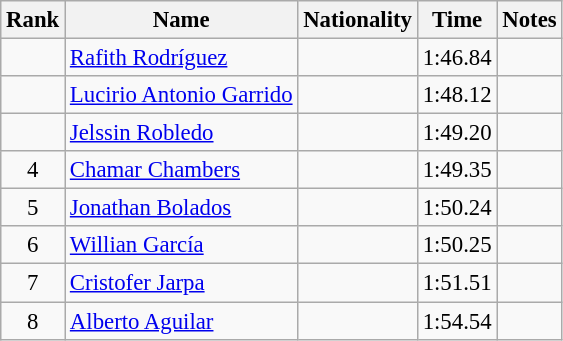<table class="wikitable sortable" style="text-align:center;font-size:95%">
<tr>
<th>Rank</th>
<th>Name</th>
<th>Nationality</th>
<th>Time</th>
<th>Notes</th>
</tr>
<tr>
<td></td>
<td align=left><a href='#'>Rafith Rodríguez</a></td>
<td align=left></td>
<td>1:46.84</td>
<td></td>
</tr>
<tr>
<td></td>
<td align=left><a href='#'>Lucirio Antonio Garrido</a></td>
<td align=left></td>
<td>1:48.12</td>
<td></td>
</tr>
<tr>
<td></td>
<td align=left><a href='#'>Jelssin Robledo</a></td>
<td align=left></td>
<td>1:49.20</td>
<td></td>
</tr>
<tr>
<td>4</td>
<td align=left><a href='#'>Chamar Chambers</a></td>
<td align=left></td>
<td>1:49.35</td>
<td></td>
</tr>
<tr>
<td>5</td>
<td align=left><a href='#'>Jonathan Bolados</a></td>
<td align=left></td>
<td>1:50.24</td>
<td></td>
</tr>
<tr>
<td>6</td>
<td align=left><a href='#'>Willian García</a></td>
<td align=left></td>
<td>1:50.25</td>
<td></td>
</tr>
<tr>
<td>7</td>
<td align=left><a href='#'>Cristofer Jarpa</a></td>
<td align=left></td>
<td>1:51.51</td>
<td></td>
</tr>
<tr>
<td>8</td>
<td align=left><a href='#'>Alberto Aguilar</a></td>
<td align=left></td>
<td>1:54.54</td>
<td></td>
</tr>
</table>
